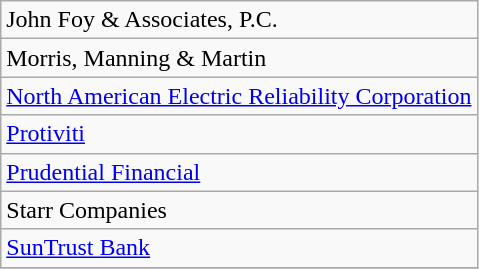<table class="wikitable">
<tr>
<td>John Foy & Associates, P.C.</td>
</tr>
<tr>
<td>Morris, Manning & Martin</td>
</tr>
<tr>
<td><a href='#'>North American Electric Reliability Corporation</a></td>
</tr>
<tr>
<td><a href='#'>Protiviti</a></td>
</tr>
<tr>
<td><a href='#'>Prudential Financial</a></td>
</tr>
<tr>
<td>Starr Companies</td>
</tr>
<tr>
<td><a href='#'>SunTrust Bank</a></td>
</tr>
<tr>
</tr>
</table>
